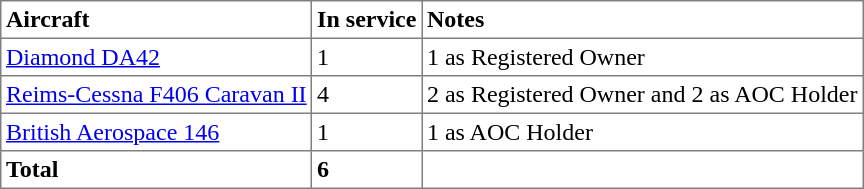<table class="sortable toccolours" border="1" cellpadding="3" style="border-collapse:collapse;text-align: left;">
<tr>
<th>Aircraft</th>
<th>In service</th>
<th>Notes</th>
</tr>
<tr>
<td><a href='#'>Diamond DA42</a></td>
<td>1</td>
<td>1 as Registered Owner</td>
</tr>
<tr>
<td><a href='#'>Reims-Cessna F406 Caravan II</a></td>
<td>4</td>
<td>2 as Registered Owner and 2 as AOC Holder</td>
</tr>
<tr>
<td><a href='#'>British Aerospace 146</a></td>
<td>1</td>
<td>1 as AOC Holder</td>
</tr>
<tr>
<th>Total</th>
<th>6</th>
<th></th>
</tr>
</table>
